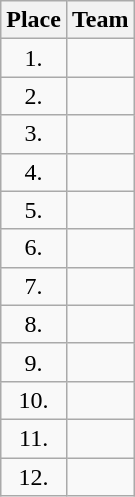<table class="wikitable">
<tr>
<th>Place</th>
<th>Team</th>
</tr>
<tr>
<td align="center">1.</td>
<td></td>
</tr>
<tr>
<td align="center">2.</td>
<td></td>
</tr>
<tr>
<td align="center">3.</td>
<td></td>
</tr>
<tr>
<td align="center">4.</td>
<td></td>
</tr>
<tr>
<td align="center">5.</td>
<td></td>
</tr>
<tr>
<td align="center">6.</td>
<td></td>
</tr>
<tr>
<td align="center">7.</td>
<td></td>
</tr>
<tr>
<td align="center">8.</td>
<td></td>
</tr>
<tr>
<td align="center">9.</td>
<td></td>
</tr>
<tr>
<td align="center">10.</td>
<td></td>
</tr>
<tr>
<td align="center">11.</td>
<td></td>
</tr>
<tr>
<td align="center">12.</td>
<td></td>
</tr>
</table>
